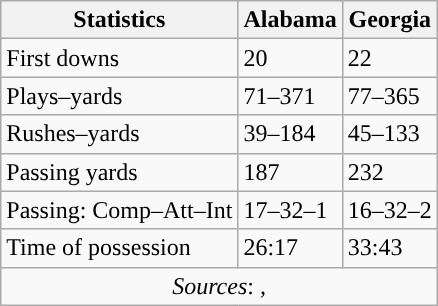<table class="wikitable">
<tr>
<th>Statistics</th>
<th>Alabama</th>
<th>Georgia</th>
</tr>
<tr>
<td>First downs</td>
<td>20</td>
<td>22</td>
</tr>
<tr>
<td>Plays–yards</td>
<td>71–371</td>
<td>77–365</td>
</tr>
<tr>
<td>Rushes–yards</td>
<td>39–184</td>
<td>45–133</td>
</tr>
<tr>
<td>Passing yards</td>
<td>187</td>
<td>232</td>
</tr>
<tr>
<td>Passing: Comp–Att–Int</td>
<td>17–32–1</td>
<td>16–32–2</td>
</tr>
<tr>
<td>Time of possession</td>
<td>26:17</td>
<td>33:43</td>
</tr>
<tr>
<td colspan=3 style="text-align:center"><em>Sources</em>: <em>, </em></td>
</tr>
</table>
